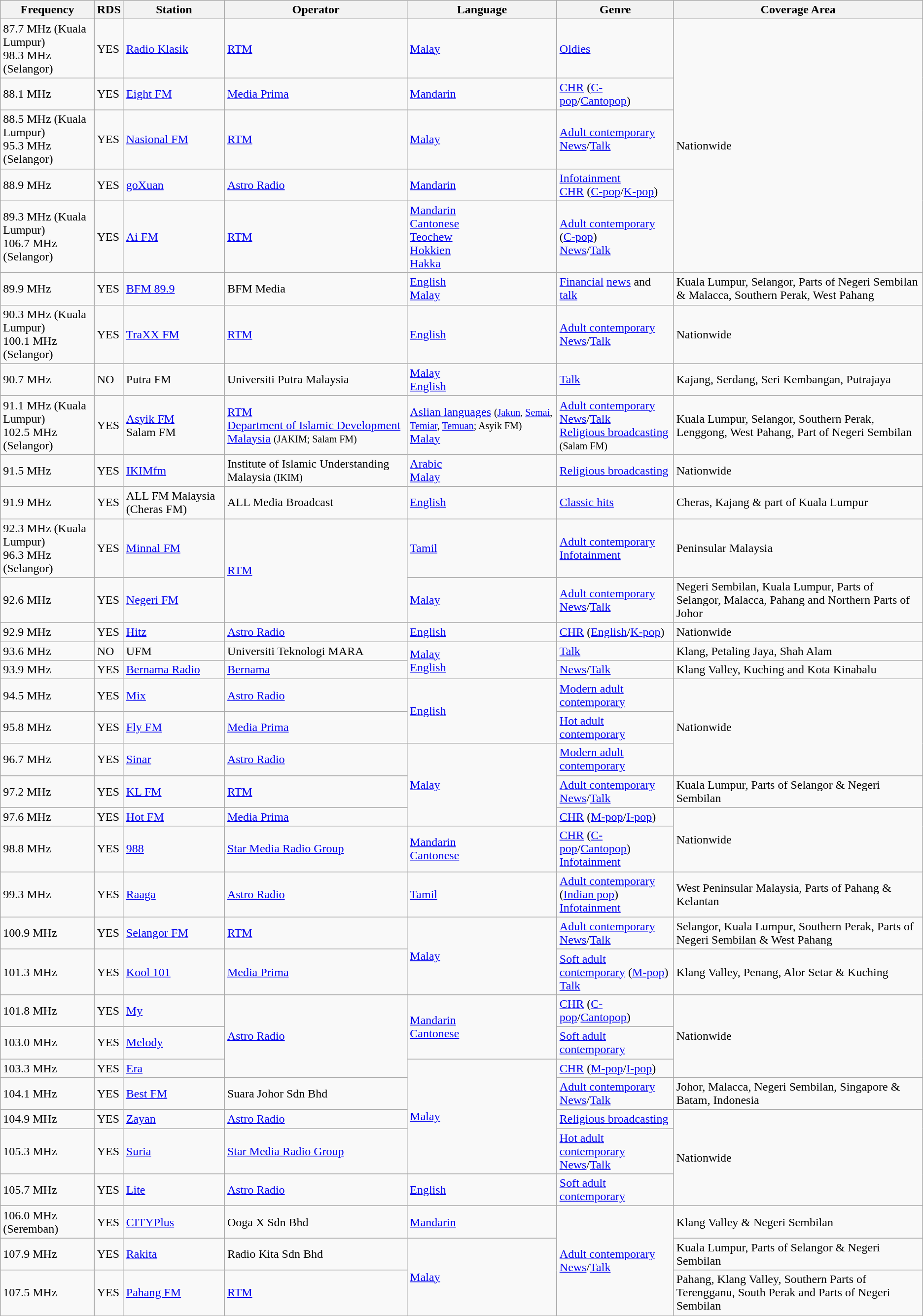<table class="wikitable">
<tr>
<th>Frequency</th>
<th>RDS</th>
<th>Station</th>
<th>Operator</th>
<th>Language</th>
<th>Genre</th>
<th>Coverage Area</th>
</tr>
<tr>
<td>87.7 MHz (Kuala Lumpur) <br> 98.3 MHz (Selangor)</td>
<td>YES</td>
<td><a href='#'>Radio Klasik</a></td>
<td><a href='#'>RTM</a></td>
<td><a href='#'>Malay</a></td>
<td><a href='#'>Oldies</a></td>
<td rowspan=5>Nationwide</td>
</tr>
<tr>
<td>88.1 MHz</td>
<td>YES</td>
<td><a href='#'>Eight FM</a></td>
<td><a href='#'>Media Prima</a></td>
<td><a href='#'>Mandarin</a></td>
<td><a href='#'>CHR</a> (<a href='#'>C-pop</a>/<a href='#'>Cantopop</a>)</td>
</tr>
<tr>
<td>88.5 MHz (Kuala Lumpur) <br> 95.3 MHz (Selangor)</td>
<td>YES</td>
<td><a href='#'>Nasional FM</a></td>
<td><a href='#'>RTM</a></td>
<td><a href='#'>Malay</a></td>
<td><a href='#'>Adult contemporary</a> <br> <a href='#'>News</a>/<a href='#'>Talk</a></td>
</tr>
<tr>
<td>88.9 MHz</td>
<td>YES</td>
<td><a href='#'>goXuan</a></td>
<td><a href='#'>Astro Radio</a></td>
<td><a href='#'>Mandarin</a></td>
<td><a href='#'>Infotainment</a> <br> <a href='#'>CHR</a> (<a href='#'>C-pop</a>/<a href='#'>K-pop</a>)</td>
</tr>
<tr>
<td>89.3 MHz (Kuala Lumpur) <br> 106.7 MHz (Selangor)</td>
<td>YES</td>
<td><a href='#'>Ai FM</a></td>
<td><a href='#'>RTM</a></td>
<td><a href='#'>Mandarin</a> <br> <a href='#'>Cantonese</a> <br> <a href='#'>Teochew</a> <br> <a href='#'>Hokkien</a> <br> <a href='#'>Hakka</a> <br></td>
<td><a href='#'>Adult contemporary</a> (<a href='#'>C-pop</a>) <br> <a href='#'>News</a>/<a href='#'>Talk</a></td>
</tr>
<tr>
<td>89.9 MHz</td>
<td>YES</td>
<td><a href='#'>BFM 89.9</a></td>
<td>BFM Media</td>
<td><a href='#'>English</a> <br> <a href='#'>Malay</a></td>
<td><a href='#'>Financial</a> <a href='#'>news</a> and <a href='#'>talk</a></td>
<td>Kuala Lumpur, Selangor, Parts of Negeri Sembilan & Malacca, Southern Perak, West Pahang</td>
</tr>
<tr>
<td>90.3 MHz (Kuala Lumpur) <br> 100.1 MHz (Selangor)</td>
<td>YES</td>
<td><a href='#'>TraXX FM</a></td>
<td><a href='#'>RTM</a></td>
<td><a href='#'>English</a></td>
<td><a href='#'>Adult contemporary</a> <br> <a href='#'>News</a>/<a href='#'>Talk</a></td>
<td>Nationwide</td>
</tr>
<tr>
<td>90.7 MHz</td>
<td>NO</td>
<td>Putra FM</td>
<td>Universiti Putra Malaysia</td>
<td><a href='#'>Malay</a> <br> <a href='#'>English</a></td>
<td><a href='#'>Talk</a></td>
<td>Kajang, Serdang, Seri Kembangan, Putrajaya</td>
</tr>
<tr>
<td>91.1 MHz (Kuala Lumpur) <br> 102.5 MHz (Selangor)</td>
<td>YES</td>
<td><a href='#'>Asyik FM</a> <br> Salam FM</td>
<td><a href='#'>RTM</a> <br> <a href='#'>Department of Islamic Development Malaysia</a> <small>(JAKIM; Salam FM)</small></td>
<td><a href='#'>Aslian languages</a> <small>(<a href='#'>Jakun</a>, <a href='#'>Semai</a>, <a href='#'>Temiar</a>, <a href='#'>Temuan</a>; Asyik FM)</small> <br> <a href='#'>Malay</a></td>
<td><a href='#'>Adult contemporary</a> <br> <a href='#'>News</a>/<a href='#'>Talk</a> <br> <a href='#'>Religious broadcasting</a> <small>(Salam FM)</small></td>
<td>Kuala Lumpur, Selangor, Southern Perak, Lenggong, West Pahang, Part of Negeri Sembilan</td>
</tr>
<tr>
<td>91.5 MHz</td>
<td>YES</td>
<td><a href='#'>IKIMfm</a></td>
<td>Institute of Islamic Understanding Malaysia <small>(IKIM)</small></td>
<td><a href='#'>Arabic</a> <br> <a href='#'>Malay</a></td>
<td><a href='#'>Religious broadcasting</a></td>
<td>Nationwide</td>
</tr>
<tr>
<td>91.9 MHz</td>
<td>YES</td>
<td>ALL FM Malaysia (Cheras FM)</td>
<td>ALL Media Broadcast</td>
<td><a href='#'>English</a></td>
<td><a href='#'>Classic hits</a></td>
<td>Cheras, Kajang & part of Kuala Lumpur</td>
</tr>
<tr>
<td>92.3 MHz (Kuala Lumpur) <br> 96.3 MHz (Selangor)</td>
<td>YES</td>
<td><a href='#'>Minnal FM</a></td>
<td rowspan=2><a href='#'>RTM</a></td>
<td><a href='#'>Tamil</a></td>
<td><a href='#'>Adult contemporary</a> <br> <a href='#'>Infotainment</a></td>
<td>Peninsular Malaysia</td>
</tr>
<tr>
<td>92.6 MHz</td>
<td>YES</td>
<td><a href='#'>Negeri FM</a></td>
<td><a href='#'>Malay</a></td>
<td><a href='#'>Adult contemporary</a> <br> <a href='#'>News</a>/<a href='#'>Talk</a></td>
<td>Negeri Sembilan, Kuala Lumpur, Parts of Selangor, Malacca, Pahang and Northern Parts of Johor</td>
</tr>
<tr>
<td>92.9 MHz</td>
<td>YES</td>
<td><a href='#'>Hitz</a></td>
<td><a href='#'>Astro Radio</a></td>
<td><a href='#'>English</a></td>
<td><a href='#'>CHR</a> (<a href='#'>English</a>/<a href='#'>K-pop</a>)</td>
<td>Nationwide</td>
</tr>
<tr>
<td>93.6 MHz</td>
<td>NO</td>
<td>UFM</td>
<td>Universiti Teknologi MARA</td>
<td rowspan=2><a href='#'>Malay</a> <br> <a href='#'>English</a></td>
<td><a href='#'>Talk</a></td>
<td>Klang, Petaling Jaya, Shah Alam</td>
</tr>
<tr>
<td>93.9 MHz</td>
<td>YES</td>
<td><a href='#'>Bernama Radio</a></td>
<td><a href='#'>Bernama</a></td>
<td><a href='#'>News</a>/<a href='#'>Talk</a></td>
<td>Klang Valley, Kuching and Kota Kinabalu</td>
</tr>
<tr>
<td>94.5 MHz</td>
<td>YES</td>
<td><a href='#'>Mix</a></td>
<td><a href='#'>Astro Radio</a></td>
<td rowspan=2><a href='#'>English</a></td>
<td><a href='#'>Modern adult contemporary</a></td>
<td rowspan=3>Nationwide</td>
</tr>
<tr>
<td>95.8 MHz</td>
<td>YES</td>
<td><a href='#'>Fly FM</a></td>
<td><a href='#'>Media Prima</a></td>
<td><a href='#'>Hot adult contemporary</a></td>
</tr>
<tr>
<td>96.7 MHz</td>
<td>YES</td>
<td><a href='#'>Sinar</a></td>
<td><a href='#'>Astro Radio</a></td>
<td rowspan=3><a href='#'>Malay</a></td>
<td><a href='#'>Modern adult contemporary</a></td>
</tr>
<tr>
<td>97.2 MHz</td>
<td>YES</td>
<td><a href='#'>KL FM</a></td>
<td><a href='#'>RTM</a></td>
<td><a href='#'>Adult contemporary</a> <br> <a href='#'>News</a>/<a href='#'>Talk</a></td>
<td>Kuala Lumpur, Parts of Selangor & Negeri Sembilan</td>
</tr>
<tr>
<td>97.6 MHz</td>
<td>YES</td>
<td><a href='#'>Hot FM</a></td>
<td><a href='#'>Media Prima</a></td>
<td><a href='#'>CHR</a> (<a href='#'>M-pop</a>/<a href='#'>I-pop</a>)</td>
<td rowspan=2>Nationwide</td>
</tr>
<tr>
<td>98.8 MHz</td>
<td>YES</td>
<td><a href='#'>988</a></td>
<td><a href='#'>Star Media Radio Group</a></td>
<td><a href='#'>Mandarin</a> <br> <a href='#'>Cantonese</a></td>
<td><a href='#'>CHR</a> (<a href='#'>C-pop</a>/<a href='#'>Cantopop</a>) <br> <a href='#'>Infotainment</a></td>
</tr>
<tr>
<td>99.3 MHz</td>
<td>YES</td>
<td><a href='#'>Raaga</a></td>
<td><a href='#'>Astro Radio</a></td>
<td><a href='#'>Tamil</a></td>
<td><a href='#'>Adult contemporary</a> (<a href='#'>Indian pop</a>) <br> <a href='#'>Infotainment</a></td>
<td>West Peninsular Malaysia, Parts of Pahang & Kelantan</td>
</tr>
<tr>
<td>100.9 MHz</td>
<td>YES</td>
<td><a href='#'>Selangor FM</a></td>
<td><a href='#'>RTM</a></td>
<td rowspan="2"><a href='#'>Malay</a></td>
<td><a href='#'>Adult contemporary</a> <br> <a href='#'>News</a>/<a href='#'>Talk</a></td>
<td>Selangor, Kuala Lumpur, Southern Perak, Parts of Negeri Sembilan & West Pahang</td>
</tr>
<tr>
<td>101.3 MHz</td>
<td>YES</td>
<td><a href='#'>Kool 101</a></td>
<td><a href='#'>Media Prima</a></td>
<td><a href='#'>Soft adult contemporary</a> (<a href='#'>M-pop</a>) <br> <a href='#'>Talk</a></td>
<td>Klang Valley, Penang, Alor Setar & Kuching</td>
</tr>
<tr>
<td>101.8 MHz</td>
<td>YES</td>
<td><a href='#'>My</a></td>
<td rowspan=3><a href='#'>Astro Radio</a></td>
<td rowspan=2><a href='#'>Mandarin</a> <br> <a href='#'>Cantonese</a></td>
<td><a href='#'>CHR</a> (<a href='#'>C-pop</a>/<a href='#'>Cantopop</a>)</td>
<td rowspan=3>Nationwide</td>
</tr>
<tr>
<td>103.0 MHz</td>
<td>YES</td>
<td><a href='#'>Melody</a></td>
<td><a href='#'>Soft adult contemporary</a></td>
</tr>
<tr>
<td>103.3 MHz</td>
<td>YES</td>
<td><a href='#'>Era</a></td>
<td rowspan=4><a href='#'>Malay</a></td>
<td><a href='#'>CHR</a> (<a href='#'>M-pop</a>/<a href='#'>I-pop</a>)</td>
</tr>
<tr>
<td>104.1 MHz</td>
<td>YES</td>
<td><a href='#'>Best FM</a></td>
<td>Suara Johor Sdn Bhd</td>
<td><a href='#'>Adult contemporary</a> <br> <a href='#'>News</a>/<a href='#'>Talk</a></td>
<td>Johor, Malacca, Negeri Sembilan, Singapore & Batam, Indonesia</td>
</tr>
<tr>
<td>104.9 MHz</td>
<td>YES</td>
<td><a href='#'>Zayan</a></td>
<td><a href='#'>Astro Radio</a></td>
<td><a href='#'>Religious broadcasting</a></td>
<td rowspan="3">Nationwide</td>
</tr>
<tr>
<td>105.3 MHz</td>
<td>YES</td>
<td><a href='#'>Suria</a></td>
<td><a href='#'>Star Media Radio Group</a></td>
<td><a href='#'>Hot adult contemporary</a> <br> <a href='#'>News</a>/<a href='#'>Talk</a></td>
</tr>
<tr>
<td>105.7 MHz</td>
<td>YES</td>
<td><a href='#'>Lite</a></td>
<td><a href='#'>Astro Radio</a></td>
<td><a href='#'>English</a></td>
<td><a href='#'>Soft adult contemporary</a></td>
</tr>
<tr>
<td>106.0 MHz (Seremban)</td>
<td>YES</td>
<td><a href='#'>CITYPlus</a></td>
<td>Ooga X Sdn Bhd</td>
<td><a href='#'>Mandarin</a></td>
<td rowspan="3"><a href='#'>Adult contemporary</a> <br> <a href='#'>News</a>/<a href='#'>Talk</a></td>
<td>Klang Valley & Negeri Sembilan</td>
</tr>
<tr>
<td>107.9 MHz</td>
<td>YES</td>
<td><a href='#'>Rakita</a></td>
<td>Radio Kita Sdn Bhd</td>
<td rowspan=2><a href='#'>Malay</a></td>
<td>Kuala Lumpur, Parts of Selangor & Negeri Sembilan</td>
</tr>
<tr>
<td>107.5 MHz</td>
<td>YES</td>
<td><a href='#'>Pahang FM</a></td>
<td><a href='#'>RTM</a></td>
<td>Pahang, Klang Valley, Southern Parts of Terengganu, South Perak and Parts of Negeri Sembilan</td>
</tr>
<tr>
</tr>
</table>
